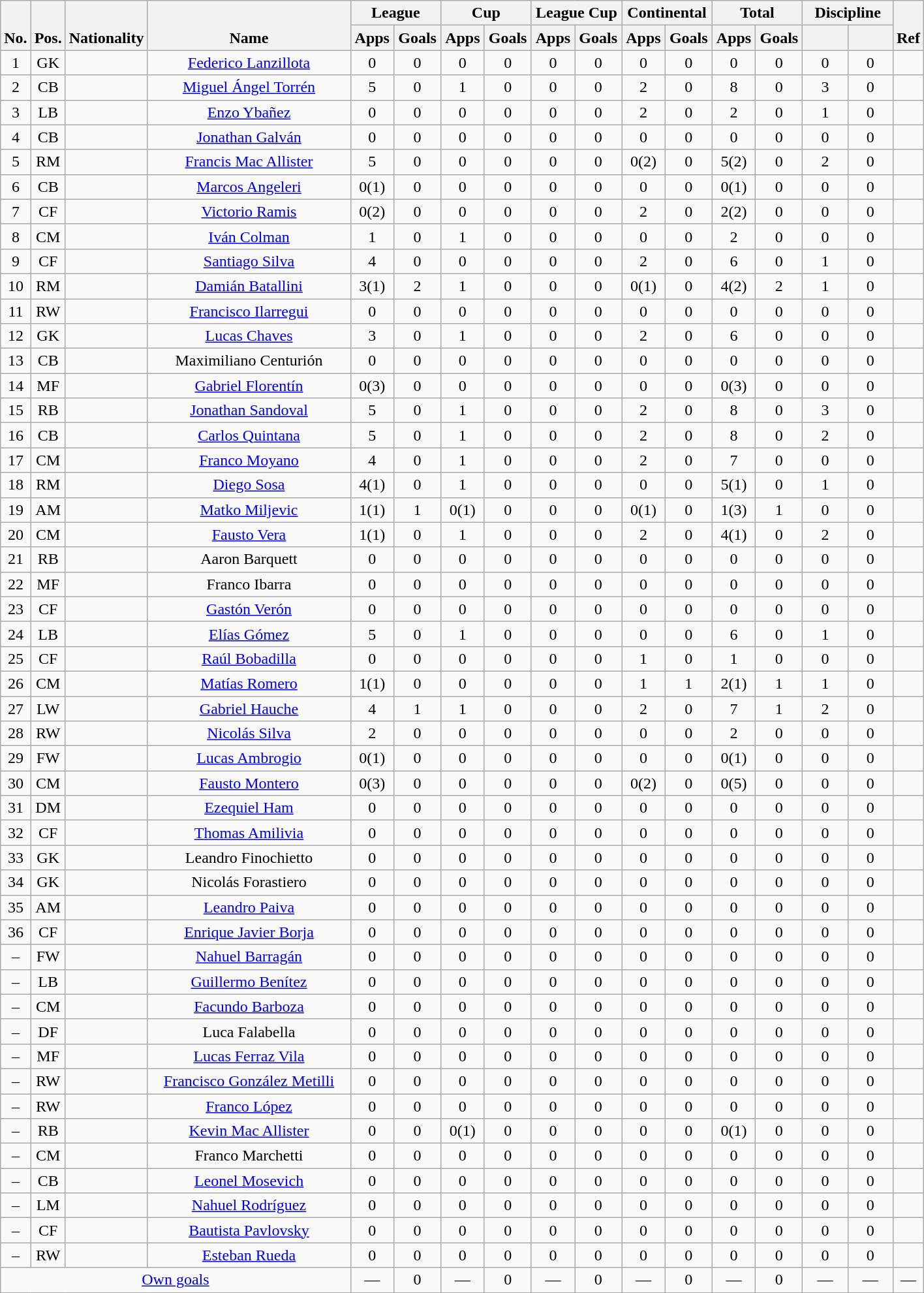<table class="wikitable" style="text-align:center">
<tr>
<th rowspan="2" valign="bottom">No.</th>
<th rowspan="2" valign="bottom">Pos.</th>
<th rowspan="2" valign="bottom">Nationality</th>
<th rowspan="2" valign="bottom" width="200">Name</th>
<th colspan="2" width="85">League</th>
<th colspan="2" width="85">Cup</th>
<th colspan="2" width="85">League Cup</th>
<th colspan="2" width="85">Continental</th>
<th colspan="2" width="85">Total</th>
<th colspan="2" width="85">Discipline</th>
<th rowspan="2" valign="bottom">Ref</th>
</tr>
<tr>
<th>Apps</th>
<th>Goals</th>
<th>Apps</th>
<th>Goals</th>
<th>Apps</th>
<th>Goals</th>
<th>Apps</th>
<th>Goals</th>
<th>Apps</th>
<th>Goals</th>
<th></th>
<th></th>
</tr>
<tr>
<td align="center">1</td>
<td align="center">GK</td>
<td align="center"></td>
<td align="center"><a href='#'>Federico Lanzillota</a></td>
<td>0</td>
<td>0</td>
<td>0</td>
<td>0</td>
<td>0</td>
<td>0</td>
<td>0</td>
<td>0</td>
<td>0</td>
<td>0</td>
<td>0</td>
<td>0</td>
<td></td>
</tr>
<tr>
<td align="center">2</td>
<td align="center">CB</td>
<td align="center"></td>
<td align="center"><a href='#'>Miguel Ángel Torrén</a></td>
<td>5</td>
<td>0</td>
<td>1</td>
<td>0</td>
<td>0</td>
<td>0</td>
<td>2</td>
<td>0</td>
<td>8</td>
<td>0</td>
<td>3</td>
<td>0</td>
<td></td>
</tr>
<tr>
<td align="center">3</td>
<td align="center">LB</td>
<td align="center"></td>
<td align="center"><a href='#'>Enzo Ybañez</a></td>
<td>0</td>
<td>0</td>
<td>0</td>
<td>0</td>
<td>0</td>
<td>0</td>
<td>2</td>
<td>0</td>
<td>2</td>
<td>0</td>
<td>1</td>
<td>0</td>
<td></td>
</tr>
<tr>
<td align="center">4</td>
<td align="center">CB</td>
<td align="center"></td>
<td align="center"><a href='#'>Jonathan Galván</a></td>
<td>0</td>
<td>0</td>
<td>0</td>
<td>0</td>
<td>0</td>
<td>0</td>
<td>0</td>
<td>0</td>
<td>0</td>
<td>0</td>
<td>0</td>
<td>0</td>
<td></td>
</tr>
<tr>
<td align="center">5</td>
<td align="center">RM</td>
<td align="center"></td>
<td align="center"><a href='#'>Francis Mac Allister</a></td>
<td>5</td>
<td>0</td>
<td>0</td>
<td>0</td>
<td>0</td>
<td>0</td>
<td>0(2)</td>
<td>0</td>
<td>5(2)</td>
<td>0</td>
<td>2</td>
<td>0</td>
<td></td>
</tr>
<tr>
<td align="center">6</td>
<td align="center">CB</td>
<td align="center"></td>
<td align="center"><a href='#'>Marcos Angeleri</a></td>
<td>0(1)</td>
<td>0</td>
<td>0</td>
<td>0</td>
<td>0</td>
<td>0</td>
<td>0</td>
<td>0</td>
<td>0(1)</td>
<td>0</td>
<td>0</td>
<td>0</td>
<td></td>
</tr>
<tr>
<td align="center">7</td>
<td align="center">CF</td>
<td align="center"></td>
<td align="center"><a href='#'>Victorio Ramis</a></td>
<td>0(2)</td>
<td>0</td>
<td>0</td>
<td>0</td>
<td>0</td>
<td>0</td>
<td>2</td>
<td>0</td>
<td>2(2)</td>
<td>0</td>
<td>0</td>
<td>0</td>
<td></td>
</tr>
<tr>
<td align="center">8</td>
<td align="center">CM</td>
<td align="center"></td>
<td align="center"><a href='#'>Iván Colman</a></td>
<td>1</td>
<td>0</td>
<td>1</td>
<td>0</td>
<td>0</td>
<td>0</td>
<td>0</td>
<td>0</td>
<td>2</td>
<td>0</td>
<td>0</td>
<td>0</td>
<td></td>
</tr>
<tr>
<td align="center">9</td>
<td align="center">CF</td>
<td align="center"></td>
<td align="center"><a href='#'>Santiago Silva</a></td>
<td>4</td>
<td>0</td>
<td>0</td>
<td>0</td>
<td>0</td>
<td>0</td>
<td>2</td>
<td>0</td>
<td>6</td>
<td>0</td>
<td>1</td>
<td>0</td>
<td></td>
</tr>
<tr>
<td align="center">10</td>
<td align="center">RM</td>
<td align="center"></td>
<td align="center"><a href='#'>Damián Batallini</a></td>
<td>3(1)</td>
<td>2</td>
<td>1</td>
<td>0</td>
<td>0</td>
<td>0</td>
<td>0(1)</td>
<td>0</td>
<td>4(2)</td>
<td>2</td>
<td>1</td>
<td>0</td>
<td></td>
</tr>
<tr>
<td align="center">11</td>
<td align="center">RW</td>
<td align="center"></td>
<td align="center"><a href='#'>Francisco Ilarregui</a></td>
<td>0</td>
<td>0</td>
<td>0</td>
<td>0</td>
<td>0</td>
<td>0</td>
<td>0</td>
<td>0</td>
<td>0</td>
<td>0</td>
<td>0</td>
<td>0</td>
<td></td>
</tr>
<tr>
<td align="center">12</td>
<td align="center">GK</td>
<td align="center"></td>
<td align="center"><a href='#'>Lucas Chaves</a></td>
<td>3</td>
<td>0</td>
<td>1</td>
<td>0</td>
<td>0</td>
<td>0</td>
<td>2</td>
<td>0</td>
<td>6</td>
<td>0</td>
<td>0</td>
<td>0</td>
<td></td>
</tr>
<tr>
<td align="center">13</td>
<td align="center">CB</td>
<td align="center"></td>
<td align="center">Maximiliano Centurión</td>
<td>0</td>
<td>0</td>
<td>0</td>
<td>0</td>
<td>0</td>
<td>0</td>
<td>0</td>
<td>0</td>
<td>0</td>
<td>0</td>
<td>0</td>
<td>0</td>
<td></td>
</tr>
<tr>
<td align="center">14</td>
<td align="center">MF</td>
<td align="center"></td>
<td align="center"><a href='#'>Gabriel Florentín</a></td>
<td>0(3)</td>
<td>0</td>
<td>0</td>
<td>0</td>
<td>0</td>
<td>0</td>
<td>0</td>
<td>0</td>
<td>0(3)</td>
<td>0</td>
<td>0</td>
<td>0</td>
<td></td>
</tr>
<tr>
<td align="center">15</td>
<td align="center">RB</td>
<td align="center"></td>
<td align="center"><a href='#'>Jonathan Sandoval</a></td>
<td>5</td>
<td>0</td>
<td>1</td>
<td>0</td>
<td>0</td>
<td>0</td>
<td>2</td>
<td>0</td>
<td>8</td>
<td>0</td>
<td>3</td>
<td>0</td>
<td></td>
</tr>
<tr>
<td align="center">16</td>
<td align="center">CB</td>
<td align="center"></td>
<td align="center"><a href='#'>Carlos Quintana</a></td>
<td>5</td>
<td>0</td>
<td>1</td>
<td>0</td>
<td>0</td>
<td>0</td>
<td>2</td>
<td>0</td>
<td>8</td>
<td>0</td>
<td>2</td>
<td>0</td>
<td></td>
</tr>
<tr>
<td align="center">17</td>
<td align="center">CM</td>
<td align="center"></td>
<td align="center"><a href='#'>Franco Moyano</a></td>
<td>4</td>
<td>0</td>
<td>1</td>
<td>0</td>
<td>0</td>
<td>0</td>
<td>2</td>
<td>0</td>
<td>7</td>
<td>0</td>
<td>0</td>
<td>0</td>
<td></td>
</tr>
<tr>
<td align="center">18</td>
<td align="center">RM</td>
<td align="center"></td>
<td align="center"><a href='#'>Diego Sosa</a></td>
<td>4(1)</td>
<td>0</td>
<td>1</td>
<td>0</td>
<td>0</td>
<td>0</td>
<td>0</td>
<td>0</td>
<td>5(1)</td>
<td>0</td>
<td>1</td>
<td>0</td>
<td></td>
</tr>
<tr>
<td align="center">19</td>
<td align="center">AM</td>
<td align="center"> </td>
<td align="center"><a href='#'>Matko Miljevic</a></td>
<td>1(1)</td>
<td>1</td>
<td>0(1)</td>
<td>0</td>
<td>0</td>
<td>0</td>
<td>0(1)</td>
<td>0</td>
<td>1(3)</td>
<td>1</td>
<td>0</td>
<td>0</td>
<td></td>
</tr>
<tr>
<td align="center">20</td>
<td align="center">CM</td>
<td align="center"></td>
<td align="center"><a href='#'>Fausto Vera</a></td>
<td>1(1)</td>
<td>0</td>
<td>1</td>
<td>0</td>
<td>0</td>
<td>0</td>
<td>2</td>
<td>0</td>
<td>4(1)</td>
<td>0</td>
<td>2</td>
<td>0</td>
<td></td>
</tr>
<tr>
<td align="center">21</td>
<td align="center">RB</td>
<td align="center"></td>
<td align="center">Aaron Barquett</td>
<td>0</td>
<td>0</td>
<td>0</td>
<td>0</td>
<td>0</td>
<td>0</td>
<td>0</td>
<td>0</td>
<td>0</td>
<td>0</td>
<td>0</td>
<td>0</td>
<td></td>
</tr>
<tr>
<td align="center">22</td>
<td align="center">MF</td>
<td align="center"></td>
<td align="center">Franco Ibarra</td>
<td>0</td>
<td>0</td>
<td>0</td>
<td>0</td>
<td>0</td>
<td>0</td>
<td>0</td>
<td>0</td>
<td>0</td>
<td>0</td>
<td>0</td>
<td>0</td>
<td></td>
</tr>
<tr>
<td align="center">23</td>
<td align="center">CF</td>
<td align="center"></td>
<td align="center"><a href='#'>Gastón Verón</a></td>
<td>0</td>
<td>0</td>
<td>0</td>
<td>0</td>
<td>0</td>
<td>0</td>
<td>0</td>
<td>0</td>
<td>0</td>
<td>0</td>
<td>0</td>
<td>0</td>
<td></td>
</tr>
<tr>
<td align="center">24</td>
<td align="center">LB</td>
<td align="center"></td>
<td align="center"><a href='#'>Elías Gómez</a></td>
<td>5</td>
<td>0</td>
<td>1</td>
<td>0</td>
<td>0</td>
<td>0</td>
<td>0</td>
<td>0</td>
<td>6</td>
<td>0</td>
<td>1</td>
<td>0</td>
<td></td>
</tr>
<tr>
<td align="center">25</td>
<td align="center">CF</td>
<td align="center"></td>
<td align="center"><a href='#'>Raúl Bobadilla</a></td>
<td>0</td>
<td>0</td>
<td>0</td>
<td>0</td>
<td>0</td>
<td>0</td>
<td>1</td>
<td>0</td>
<td>1</td>
<td>0</td>
<td>0</td>
<td>0</td>
<td></td>
</tr>
<tr>
<td align="center">26</td>
<td align="center">CM</td>
<td align="center"></td>
<td align="center"><a href='#'>Matías Romero</a></td>
<td>1(1)</td>
<td>0</td>
<td>0</td>
<td>0</td>
<td>0</td>
<td>0</td>
<td>1</td>
<td>1</td>
<td>2(1)</td>
<td>1</td>
<td>1</td>
<td>0</td>
<td></td>
</tr>
<tr>
<td align="center">27</td>
<td align="center">LW</td>
<td align="center"></td>
<td align="center"><a href='#'>Gabriel Hauche</a></td>
<td>4</td>
<td>1</td>
<td>1</td>
<td>0</td>
<td>0</td>
<td>0</td>
<td>2</td>
<td>0</td>
<td>7</td>
<td>1</td>
<td>2</td>
<td>0</td>
<td></td>
</tr>
<tr>
<td align="center">28</td>
<td align="center">RW</td>
<td align="center"></td>
<td align="center"><a href='#'>Nicolás Silva</a></td>
<td>2</td>
<td>0</td>
<td>0</td>
<td>0</td>
<td>0</td>
<td>0</td>
<td>0</td>
<td>0</td>
<td>2</td>
<td>0</td>
<td>0</td>
<td>0</td>
<td></td>
</tr>
<tr>
<td align="center">29</td>
<td align="center">FW</td>
<td align="center"></td>
<td align="center"><a href='#'>Lucas Ambrogio</a></td>
<td>0(1)</td>
<td>0</td>
<td>0</td>
<td>0</td>
<td>0</td>
<td>0</td>
<td>0</td>
<td>0</td>
<td>0(1)</td>
<td>0</td>
<td>0</td>
<td>0</td>
<td></td>
</tr>
<tr>
<td align="center">30</td>
<td align="center">CM</td>
<td align="center"></td>
<td align="center"><a href='#'>Fausto Montero</a></td>
<td>0(3)</td>
<td>0</td>
<td>0</td>
<td>0</td>
<td>0</td>
<td>0</td>
<td>0(2)</td>
<td>0</td>
<td>0(5)</td>
<td>0</td>
<td>0</td>
<td>0</td>
<td></td>
</tr>
<tr>
<td align="center">31</td>
<td align="center">DM</td>
<td align="center"></td>
<td align="center"><a href='#'>Ezequiel Ham</a></td>
<td>0</td>
<td>0</td>
<td>0</td>
<td>0</td>
<td>0</td>
<td>0</td>
<td>0</td>
<td>0</td>
<td>0</td>
<td>0</td>
<td>0</td>
<td>0</td>
<td></td>
</tr>
<tr>
<td align="center">32</td>
<td align="center">CF</td>
<td align="center"></td>
<td align="center"><a href='#'>Thomas Amilivia</a></td>
<td>0</td>
<td>0</td>
<td>0</td>
<td>0</td>
<td>0</td>
<td>0</td>
<td>0</td>
<td>0</td>
<td>0</td>
<td>0</td>
<td>0</td>
<td>0</td>
<td></td>
</tr>
<tr>
<td align="center">33</td>
<td align="center">GK</td>
<td align="center"></td>
<td align="center">Leandro Finochietto</td>
<td>0</td>
<td>0</td>
<td>0</td>
<td>0</td>
<td>0</td>
<td>0</td>
<td>0</td>
<td>0</td>
<td>0</td>
<td>0</td>
<td>0</td>
<td>0</td>
<td></td>
</tr>
<tr>
<td align="center">34</td>
<td align="center">GK</td>
<td align="center"></td>
<td align="center">Nicolás Forastiero</td>
<td>0</td>
<td>0</td>
<td>0</td>
<td>0</td>
<td>0</td>
<td>0</td>
<td>0</td>
<td>0</td>
<td>0</td>
<td>0</td>
<td>0</td>
<td>0</td>
<td></td>
</tr>
<tr>
<td align="center">35</td>
<td align="center">AM</td>
<td align="center"></td>
<td align="center"><a href='#'>Leandro Paiva</a></td>
<td>0</td>
<td>0</td>
<td>0</td>
<td>0</td>
<td>0</td>
<td>0</td>
<td>0</td>
<td>0</td>
<td>0</td>
<td>0</td>
<td>0</td>
<td>0</td>
<td></td>
</tr>
<tr>
<td align="center">36</td>
<td align="center">CF</td>
<td align="center"></td>
<td align="center"><a href='#'>Enrique Javier Borja</a></td>
<td>0</td>
<td>0</td>
<td>0</td>
<td>0</td>
<td>0</td>
<td>0</td>
<td>0</td>
<td>0</td>
<td>0</td>
<td>0</td>
<td>0</td>
<td>0</td>
<td></td>
</tr>
<tr>
<td align="center">–</td>
<td align="center">FW</td>
<td align="center"></td>
<td align="center"><a href='#'>Nahuel Barragán</a></td>
<td>0</td>
<td>0</td>
<td>0</td>
<td>0</td>
<td>0</td>
<td>0</td>
<td>0</td>
<td>0</td>
<td>0</td>
<td>0</td>
<td>0</td>
<td>0</td>
<td></td>
</tr>
<tr>
<td align="center">–</td>
<td align="center">LB</td>
<td align="center"></td>
<td align="center"><a href='#'>Guillermo Benítez</a></td>
<td>0</td>
<td>0</td>
<td>0</td>
<td>0</td>
<td>0</td>
<td>0</td>
<td>0</td>
<td>0</td>
<td>0</td>
<td>0</td>
<td>0</td>
<td>0</td>
<td></td>
</tr>
<tr>
<td align="center">–</td>
<td align="center">CM</td>
<td align="center"></td>
<td align="center"><a href='#'>Facundo Barboza</a></td>
<td>0</td>
<td>0</td>
<td>0</td>
<td>0</td>
<td>0</td>
<td>0</td>
<td>0</td>
<td>0</td>
<td>0</td>
<td>0</td>
<td>0</td>
<td>0</td>
<td></td>
</tr>
<tr>
<td align="center">–</td>
<td align="center">DF</td>
<td align="center"></td>
<td align="center">Luca Falabella</td>
<td>0</td>
<td>0</td>
<td>0</td>
<td>0</td>
<td>0</td>
<td>0</td>
<td>0</td>
<td>0</td>
<td>0</td>
<td>0</td>
<td>0</td>
<td>0</td>
<td></td>
</tr>
<tr>
<td align="center">–</td>
<td align="center">MF</td>
<td align="center"></td>
<td align="center"><a href='#'>Lucas Ferraz Vila</a></td>
<td>0</td>
<td>0</td>
<td>0</td>
<td>0</td>
<td>0</td>
<td>0</td>
<td>0</td>
<td>0</td>
<td>0</td>
<td>0</td>
<td>0</td>
<td>0</td>
<td></td>
</tr>
<tr>
<td align="center">–</td>
<td align="center">RW</td>
<td align="center"></td>
<td align="center"><a href='#'>Francisco González Metilli</a></td>
<td>0</td>
<td>0</td>
<td>0</td>
<td>0</td>
<td>0</td>
<td>0</td>
<td>0</td>
<td>0</td>
<td>0</td>
<td>0</td>
<td>0</td>
<td>0</td>
<td></td>
</tr>
<tr>
<td align="center">–</td>
<td align="center">RW</td>
<td align="center"></td>
<td align="center"><a href='#'>Franco López</a></td>
<td>0</td>
<td>0</td>
<td>0</td>
<td>0</td>
<td>0</td>
<td>0</td>
<td>0</td>
<td>0</td>
<td>0</td>
<td>0</td>
<td>0</td>
<td>0</td>
<td></td>
</tr>
<tr>
<td align="center">–</td>
<td align="center">RB</td>
<td align="center"></td>
<td align="center"><a href='#'>Kevin Mac Allister</a></td>
<td>0</td>
<td>0</td>
<td>0(1)</td>
<td>0</td>
<td>0</td>
<td>0</td>
<td>0</td>
<td>0</td>
<td>0(1)</td>
<td>0</td>
<td>0</td>
<td>0</td>
<td></td>
</tr>
<tr>
<td align="center">–</td>
<td align="center">CM</td>
<td align="center"></td>
<td align="center">Franco Marchetti</td>
<td>0</td>
<td>0</td>
<td>0</td>
<td>0</td>
<td>0</td>
<td>0</td>
<td>0</td>
<td>0</td>
<td>0</td>
<td>0</td>
<td>0</td>
<td>0</td>
<td></td>
</tr>
<tr>
<td align="center">–</td>
<td align="center">CB</td>
<td align="center"></td>
<td align="center"><a href='#'>Leonel Mosevich</a></td>
<td>0</td>
<td>0</td>
<td>0</td>
<td>0</td>
<td>0</td>
<td>0</td>
<td>0</td>
<td>0</td>
<td>0</td>
<td>0</td>
<td>0</td>
<td>0</td>
<td></td>
</tr>
<tr>
<td align="center">–</td>
<td align="center">LM</td>
<td align="center"></td>
<td align="center"><a href='#'>Nahuel Rodríguez</a></td>
<td>0</td>
<td>0</td>
<td>0</td>
<td>0</td>
<td>0</td>
<td>0</td>
<td>0</td>
<td>0</td>
<td>0</td>
<td>0</td>
<td>0</td>
<td>0</td>
<td></td>
</tr>
<tr>
<td align="center">–</td>
<td align="center">CF</td>
<td align="center"></td>
<td align="center"><a href='#'>Bautista Pavlovsky</a></td>
<td>0</td>
<td>0</td>
<td>0</td>
<td>0</td>
<td>0</td>
<td>0</td>
<td>0</td>
<td>0</td>
<td>0</td>
<td>0</td>
<td>0</td>
<td>0</td>
<td></td>
</tr>
<tr>
<td align="center">–</td>
<td align="center">RW</td>
<td align="center"></td>
<td align="center"><a href='#'>Esteban Rueda</a></td>
<td>0</td>
<td>0</td>
<td>0</td>
<td>0</td>
<td>0</td>
<td>0</td>
<td>0</td>
<td>0</td>
<td>0</td>
<td>0</td>
<td>0</td>
<td>0</td>
<td></td>
</tr>
<tr>
<td colspan="4" align="center"><a href='#'>Own goals</a></td>
<td>—</td>
<td>0</td>
<td>—</td>
<td>0</td>
<td>—</td>
<td>0</td>
<td>—</td>
<td>0</td>
<td>—</td>
<td>0</td>
<td>—</td>
<td>—</td>
<td>—</td>
</tr>
</table>
